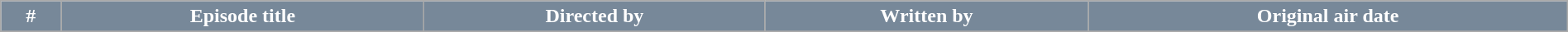<table class="wikitable plainrowheaders" style="margin: auto; width: 100%">
<tr>
<th style="background:#778899; color:#fff;">#</th>
<th style="background:#778899; color:#fff;">Episode title</th>
<th style="background:#778899; color:#fff;">Directed by</th>
<th style="background:#778899; color:#fff;">Written by</th>
<th style="background:#778899; color:#fff;">Original air date</th>
</tr>
<tr>
</tr>
</table>
